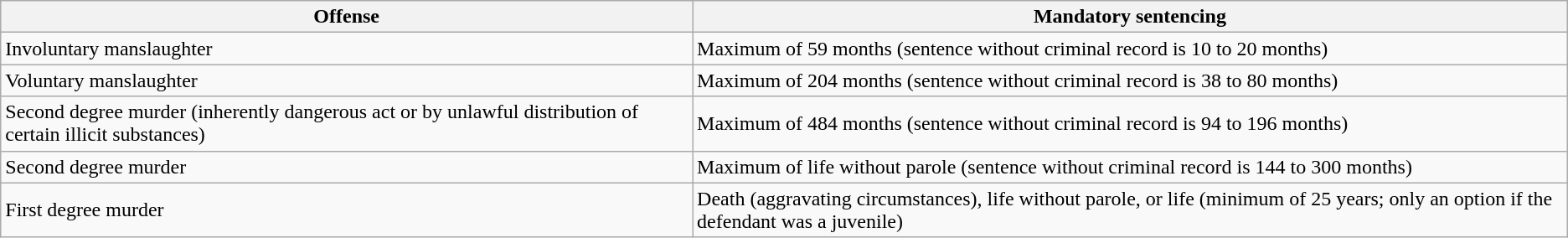<table class="wikitable">
<tr>
<th>Offense</th>
<th>Mandatory sentencing</th>
</tr>
<tr>
<td>Involuntary manslaughter</td>
<td>Maximum of 59 months (sentence without criminal record is 10 to 20 months)</td>
</tr>
<tr>
<td>Voluntary manslaughter</td>
<td>Maximum of 204 months (sentence without criminal record is 38 to 80 months)</td>
</tr>
<tr>
<td>Second degree murder (inherently dangerous act or by unlawful distribution of certain illicit substances)</td>
<td>Maximum of 484 months (sentence without criminal record is 94 to 196 months)</td>
</tr>
<tr>
<td>Second degree murder</td>
<td>Maximum of life without parole (sentence without criminal record is 144 to 300 months)</td>
</tr>
<tr>
<td>First degree murder</td>
<td>Death (aggravating circumstances), life without parole, or life (minimum of 25 years; only an option if the defendant was a juvenile)</td>
</tr>
</table>
